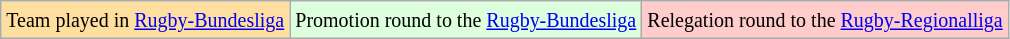<table class="wikitable" align="center">
<tr>
<td bgcolor="#ffdf9f"><small>Team played in <a href='#'>Rugby-Bundesliga</a></small></td>
<td bgcolor="#ddffdd"><small>Promotion round to the <a href='#'>Rugby-Bundesliga</a></small></td>
<td bgcolor="#ffcccc"><small>Relegation round to the <a href='#'>Rugby-Regionalliga</a></small></td>
</tr>
</table>
